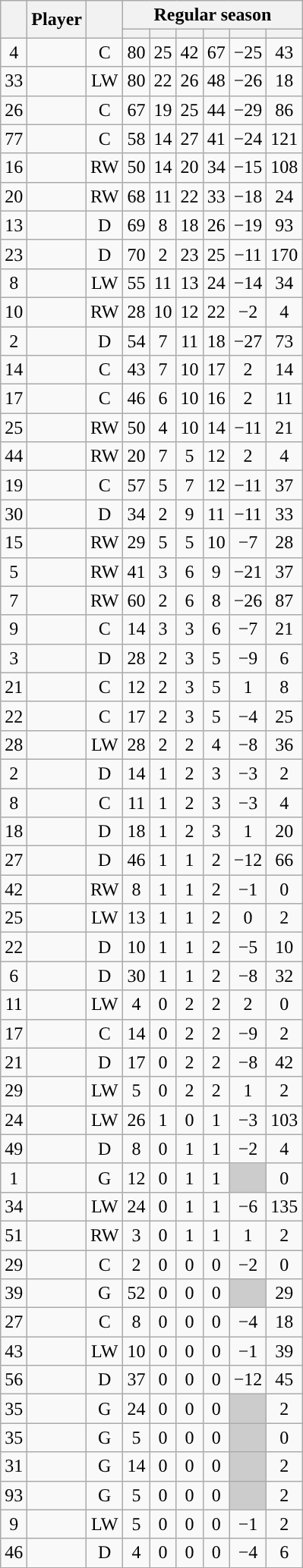<table class="wikitable sortable plainrowheaders" style="text-align:center;">
<tr>
<th scope="col" data-sort-type="number" rowspan="2"></th>
<th scope="col" rowspan="2">Player</th>
<th scope="col" rowspan="2"></th>
<th scope=colgroup colspan=6>Regular season</th>
</tr>
<tr>
<th scope="col" data-sort-type="number"></th>
<th scope="col" data-sort-type="number"></th>
<th scope="col" data-sort-type="number"></th>
<th scope="col" data-sort-type="number"></th>
<th scope="col" data-sort-type="number"></th>
<th scope="col" data-sort-type="number"></th>
</tr>
<tr>
<td scope="row">4</td>
<td align="left"></td>
<td>C</td>
<td>80</td>
<td>25</td>
<td>42</td>
<td>67</td>
<td>−25</td>
<td>43</td>
</tr>
<tr>
<td scope="row">33</td>
<td align="left"></td>
<td>LW</td>
<td>80</td>
<td>22</td>
<td>26</td>
<td>48</td>
<td>−26</td>
<td>18</td>
</tr>
<tr>
<td scope="row">26</td>
<td align="left"></td>
<td>C</td>
<td>67</td>
<td>19</td>
<td>25</td>
<td>44</td>
<td>−29</td>
<td>86</td>
</tr>
<tr>
<td scope="row">77</td>
<td align="left"></td>
<td>C</td>
<td>58</td>
<td>14</td>
<td>27</td>
<td>41</td>
<td>−24</td>
<td>121</td>
</tr>
<tr>
<td scope="row">16</td>
<td align="left"></td>
<td>RW</td>
<td>50</td>
<td>14</td>
<td>20</td>
<td>34</td>
<td>−15</td>
<td>108</td>
</tr>
<tr>
<td scope="row">20</td>
<td align="left"></td>
<td>RW</td>
<td>68</td>
<td>11</td>
<td>22</td>
<td>33</td>
<td>−18</td>
<td>24</td>
</tr>
<tr>
<td scope="row">13</td>
<td align="left"></td>
<td>D</td>
<td>69</td>
<td>8</td>
<td>18</td>
<td>26</td>
<td>−19</td>
<td>93</td>
</tr>
<tr>
<td scope="row">23</td>
<td align="left"></td>
<td>D</td>
<td>70</td>
<td>2</td>
<td>23</td>
<td>25</td>
<td>−11</td>
<td>170</td>
</tr>
<tr>
<td scope="row">8</td>
<td align="left"></td>
<td>LW</td>
<td>55</td>
<td>11</td>
<td>13</td>
<td>24</td>
<td>−14</td>
<td>34</td>
</tr>
<tr>
<td scope="row">10</td>
<td align="left"></td>
<td>RW</td>
<td>28</td>
<td>10</td>
<td>12</td>
<td>22</td>
<td>−2</td>
<td>4</td>
</tr>
<tr>
<td scope="row">2</td>
<td align="left"></td>
<td>D</td>
<td>54</td>
<td>7</td>
<td>11</td>
<td>18</td>
<td>−27</td>
<td>73</td>
</tr>
<tr>
<td scope="row">14</td>
<td align="left"></td>
<td>C</td>
<td>43</td>
<td>7</td>
<td>10</td>
<td>17</td>
<td>2</td>
<td>14</td>
</tr>
<tr>
<td scope="row">17</td>
<td align="left"></td>
<td>C</td>
<td>46</td>
<td>6</td>
<td>10</td>
<td>16</td>
<td>2</td>
<td>11</td>
</tr>
<tr>
<td scope="row">25</td>
<td align="left"></td>
<td>RW</td>
<td>50</td>
<td>4</td>
<td>10</td>
<td>14</td>
<td>−11</td>
<td>21</td>
</tr>
<tr>
<td scope="row">44</td>
<td align="left"></td>
<td>RW</td>
<td>20</td>
<td>7</td>
<td>5</td>
<td>12</td>
<td>2</td>
<td>4</td>
</tr>
<tr>
<td scope="row">19</td>
<td align="left"></td>
<td>C</td>
<td>57</td>
<td>5</td>
<td>7</td>
<td>12</td>
<td>−11</td>
<td>37</td>
</tr>
<tr>
<td scope="row">30</td>
<td align="left"></td>
<td>D</td>
<td>34</td>
<td>2</td>
<td>9</td>
<td>11</td>
<td>−11</td>
<td>33</td>
</tr>
<tr>
<td scope="row">15</td>
<td align="left"></td>
<td>RW</td>
<td>29</td>
<td>5</td>
<td>5</td>
<td>10</td>
<td>−7</td>
<td>28</td>
</tr>
<tr>
<td scope="row">5</td>
<td align="left"></td>
<td>RW</td>
<td>41</td>
<td>3</td>
<td>6</td>
<td>9</td>
<td>−21</td>
<td>37</td>
</tr>
<tr>
<td scope="row">7</td>
<td align="left"></td>
<td>RW</td>
<td>60</td>
<td>2</td>
<td>6</td>
<td>8</td>
<td>−26</td>
<td>87</td>
</tr>
<tr>
<td scope="row">9</td>
<td align="left"></td>
<td>C</td>
<td>14</td>
<td>3</td>
<td>3</td>
<td>6</td>
<td>−7</td>
<td>21</td>
</tr>
<tr>
<td scope="row">3</td>
<td align="left"></td>
<td>D</td>
<td>28</td>
<td>2</td>
<td>3</td>
<td>5</td>
<td>−9</td>
<td>6</td>
</tr>
<tr>
<td scope="row">21</td>
<td align="left"></td>
<td>C</td>
<td>12</td>
<td>2</td>
<td>3</td>
<td>5</td>
<td>1</td>
<td>8</td>
</tr>
<tr>
<td scope="row">22</td>
<td align="left"></td>
<td>C</td>
<td>17</td>
<td>2</td>
<td>3</td>
<td>5</td>
<td>−4</td>
<td>25</td>
</tr>
<tr>
<td scope="row">28</td>
<td align="left"></td>
<td>LW</td>
<td>28</td>
<td>2</td>
<td>2</td>
<td>4</td>
<td>−8</td>
<td>36</td>
</tr>
<tr>
<td scope="row">2</td>
<td align="left"></td>
<td>D</td>
<td>14</td>
<td>1</td>
<td>2</td>
<td>3</td>
<td>−3</td>
<td>2</td>
</tr>
<tr>
<td scope="row">8</td>
<td align="left"></td>
<td>C</td>
<td>11</td>
<td>1</td>
<td>2</td>
<td>3</td>
<td>−3</td>
<td>4</td>
</tr>
<tr>
<td scope="row">18</td>
<td align="left"></td>
<td>D</td>
<td>18</td>
<td>1</td>
<td>2</td>
<td>3</td>
<td>1</td>
<td>20</td>
</tr>
<tr>
<td scope="row">27</td>
<td align="left"></td>
<td>D</td>
<td>46</td>
<td>1</td>
<td>1</td>
<td>2</td>
<td>−12</td>
<td>66</td>
</tr>
<tr>
<td scope="row">42</td>
<td align="left"></td>
<td>RW</td>
<td>8</td>
<td>1</td>
<td>1</td>
<td>2</td>
<td>−1</td>
<td>0</td>
</tr>
<tr>
<td scope="row">25</td>
<td align="left"></td>
<td>LW</td>
<td>13</td>
<td>1</td>
<td>1</td>
<td>2</td>
<td>0</td>
<td>2</td>
</tr>
<tr>
<td scope="row">22</td>
<td align="left"></td>
<td>D</td>
<td>10</td>
<td>1</td>
<td>1</td>
<td>2</td>
<td>−5</td>
<td>10</td>
</tr>
<tr>
<td scope="row">6</td>
<td align="left"></td>
<td>D</td>
<td>30</td>
<td>1</td>
<td>1</td>
<td>2</td>
<td>−8</td>
<td>32</td>
</tr>
<tr>
<td scope="row">11</td>
<td align="left"></td>
<td>LW</td>
<td>4</td>
<td>0</td>
<td>2</td>
<td>2</td>
<td>2</td>
<td>0</td>
</tr>
<tr>
<td scope="row">17</td>
<td align="left"></td>
<td>C</td>
<td>14</td>
<td>0</td>
<td>2</td>
<td>2</td>
<td>−9</td>
<td>2</td>
</tr>
<tr>
<td scope="row">21</td>
<td align="left"></td>
<td>D</td>
<td>17</td>
<td>0</td>
<td>2</td>
<td>2</td>
<td>−8</td>
<td>42</td>
</tr>
<tr>
<td scope="row">29</td>
<td align="left"></td>
<td>LW</td>
<td>5</td>
<td>0</td>
<td>2</td>
<td>2</td>
<td>1</td>
<td>2</td>
</tr>
<tr>
<td scope="row">24</td>
<td align="left"></td>
<td>LW</td>
<td>26</td>
<td>1</td>
<td>0</td>
<td>1</td>
<td>−3</td>
<td>103</td>
</tr>
<tr>
<td scope="row">49</td>
<td align="left"></td>
<td>D</td>
<td>8</td>
<td>0</td>
<td>1</td>
<td>1</td>
<td>−2</td>
<td>4</td>
</tr>
<tr>
<td scope="row">1</td>
<td align="left"></td>
<td>G</td>
<td>12</td>
<td>0</td>
<td>1</td>
<td>1</td>
<td style="background:#ccc"></td>
<td>0</td>
</tr>
<tr>
<td scope="row">34</td>
<td align="left"></td>
<td>LW</td>
<td>24</td>
<td>0</td>
<td>1</td>
<td>1</td>
<td>−6</td>
<td>135</td>
</tr>
<tr>
<td scope="row">51</td>
<td align="left"></td>
<td>RW</td>
<td>3</td>
<td>0</td>
<td>1</td>
<td>1</td>
<td>1</td>
<td>2</td>
</tr>
<tr>
<td scope="row">29</td>
<td align="left"></td>
<td>C</td>
<td>2</td>
<td>0</td>
<td>0</td>
<td>0</td>
<td>−2</td>
<td>0</td>
</tr>
<tr>
<td scope="row">39</td>
<td align="left"></td>
<td>G</td>
<td>52</td>
<td>0</td>
<td>0</td>
<td>0</td>
<td style="background:#ccc"></td>
<td>29</td>
</tr>
<tr>
<td scope="row">27</td>
<td align="left"></td>
<td>C</td>
<td>8</td>
<td>0</td>
<td>0</td>
<td>0</td>
<td>−4</td>
<td>18</td>
</tr>
<tr>
<td scope="row">43</td>
<td align="left"></td>
<td>LW</td>
<td>10</td>
<td>0</td>
<td>0</td>
<td>0</td>
<td>−1</td>
<td>39</td>
</tr>
<tr>
<td scope="row">56</td>
<td align="left"></td>
<td>D</td>
<td>37</td>
<td>0</td>
<td>0</td>
<td>0</td>
<td>−12</td>
<td>45</td>
</tr>
<tr>
<td scope="row">35</td>
<td align="left"></td>
<td>G</td>
<td>24</td>
<td>0</td>
<td>0</td>
<td>0</td>
<td style="background:#ccc"></td>
<td>2</td>
</tr>
<tr>
<td scope="row">35</td>
<td align="left"></td>
<td>G</td>
<td>5</td>
<td>0</td>
<td>0</td>
<td>0</td>
<td style="background:#ccc"></td>
<td>0</td>
</tr>
<tr>
<td scope="row">31</td>
<td align="left"></td>
<td>G</td>
<td>14</td>
<td>0</td>
<td>0</td>
<td>0</td>
<td style="background:#ccc"></td>
<td>2</td>
</tr>
<tr>
<td scope="row">93</td>
<td align="left"></td>
<td>G</td>
<td>5</td>
<td>0</td>
<td>0</td>
<td>0</td>
<td style="background:#ccc"></td>
<td>2</td>
</tr>
<tr>
<td scope="row">9</td>
<td align="left"></td>
<td>LW</td>
<td>5</td>
<td>0</td>
<td>0</td>
<td>0</td>
<td>−1</td>
<td>2</td>
</tr>
<tr>
<td scope="row">46</td>
<td align="left"></td>
<td>D</td>
<td>4</td>
<td>0</td>
<td>0</td>
<td>0</td>
<td>−4</td>
<td>6</td>
</tr>
</table>
